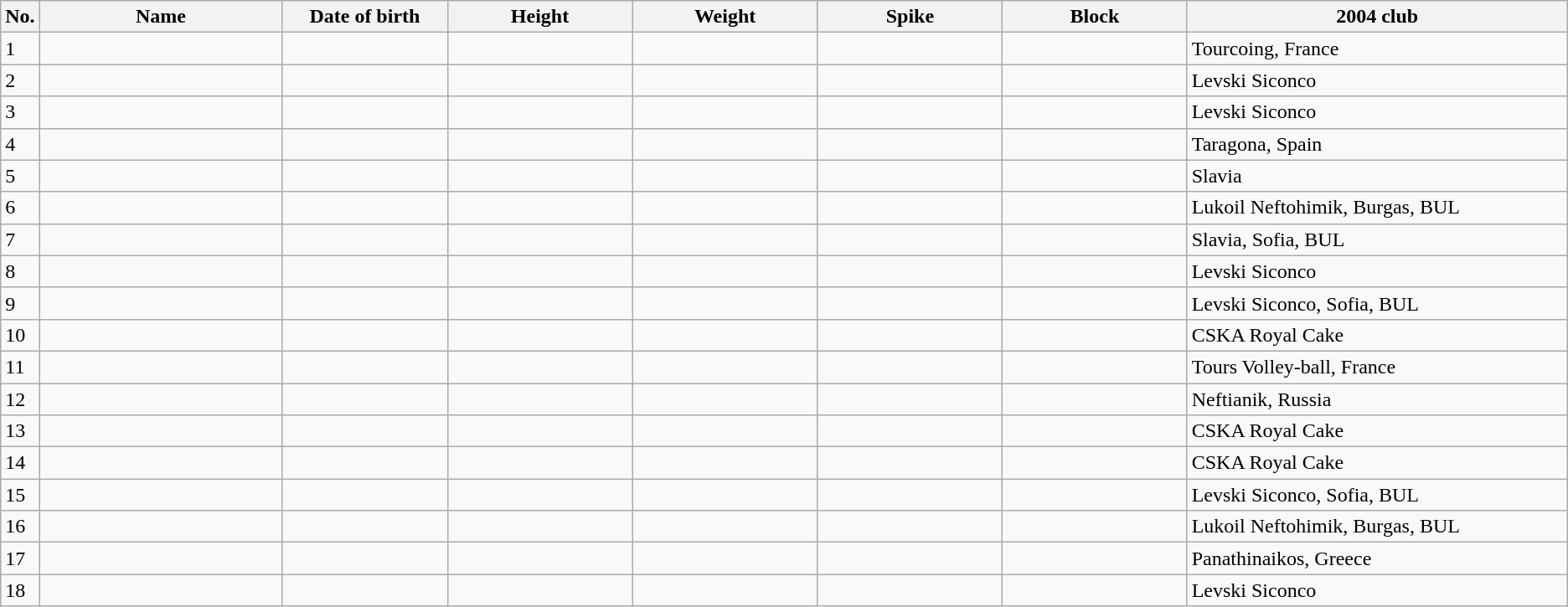<table class="wikitable sortable" style=font-size:100%; text-align:center;>
<tr>
<th>No.</th>
<th style=width:12em>Name</th>
<th style=width:8em>Date of birth</th>
<th style=width:9em>Height</th>
<th style=width:9em>Weight</th>
<th style=width:9em>Spike</th>
<th style=width:9em>Block</th>
<th style=width:19em>2004 club</th>
</tr>
<tr>
<td>1</td>
<td align=left></td>
<td align=right></td>
<td></td>
<td></td>
<td></td>
<td></td>
<td align=left>Tourcoing, France</td>
</tr>
<tr>
<td>2</td>
<td align=left></td>
<td align=right></td>
<td></td>
<td></td>
<td></td>
<td></td>
<td align=left>Levski Siconco</td>
</tr>
<tr>
<td>3</td>
<td align=left></td>
<td align=right></td>
<td></td>
<td></td>
<td></td>
<td></td>
<td align=left>Levski Siconco</td>
</tr>
<tr>
<td>4</td>
<td align=left></td>
<td align=right></td>
<td></td>
<td></td>
<td></td>
<td></td>
<td align=left>Taragona, Spain</td>
</tr>
<tr>
<td>5</td>
<td align=left></td>
<td align=right></td>
<td></td>
<td></td>
<td></td>
<td></td>
<td align=left>Slavia</td>
</tr>
<tr>
<td>6</td>
<td align=left></td>
<td align=right></td>
<td></td>
<td></td>
<td></td>
<td></td>
<td align=left>Lukoil Neftohimik, Burgas, BUL</td>
</tr>
<tr>
<td>7</td>
<td align=left></td>
<td align=right></td>
<td></td>
<td></td>
<td></td>
<td></td>
<td align=left>Slavia, Sofia, BUL</td>
</tr>
<tr>
<td>8</td>
<td align=left></td>
<td align=right></td>
<td></td>
<td></td>
<td></td>
<td></td>
<td align=left>Levski Siconco</td>
</tr>
<tr>
<td>9</td>
<td align=left></td>
<td align=right></td>
<td></td>
<td></td>
<td></td>
<td></td>
<td align=left>Levski Siconco, Sofia, BUL</td>
</tr>
<tr>
<td>10</td>
<td align=left></td>
<td align=right></td>
<td></td>
<td></td>
<td></td>
<td></td>
<td align=left>CSKA Royal Cake</td>
</tr>
<tr>
<td>11</td>
<td align=left></td>
<td align=right></td>
<td></td>
<td></td>
<td></td>
<td></td>
<td align=left>Tours Volley-ball, France</td>
</tr>
<tr>
<td>12</td>
<td align=left></td>
<td align=right></td>
<td></td>
<td></td>
<td></td>
<td></td>
<td align=left>Neftianik, Russia</td>
</tr>
<tr>
<td>13</td>
<td align=left></td>
<td align=right></td>
<td></td>
<td></td>
<td></td>
<td></td>
<td align=left>CSKA Royal Cake</td>
</tr>
<tr>
<td>14</td>
<td align=left></td>
<td align=right></td>
<td></td>
<td></td>
<td></td>
<td></td>
<td align=left>CSKA Royal Cake</td>
</tr>
<tr>
<td>15</td>
<td align=left></td>
<td align=right></td>
<td></td>
<td></td>
<td></td>
<td></td>
<td align=left>Levski Siconco, Sofia, BUL</td>
</tr>
<tr>
<td>16</td>
<td align=left></td>
<td align=right></td>
<td></td>
<td></td>
<td></td>
<td></td>
<td align=left>Lukoil Neftohimik, Burgas, BUL</td>
</tr>
<tr>
<td>17</td>
<td align=left></td>
<td align=right></td>
<td></td>
<td></td>
<td></td>
<td></td>
<td align=left>Panathinaikos, Greece</td>
</tr>
<tr>
<td>18</td>
<td align=left></td>
<td align=right></td>
<td></td>
<td></td>
<td></td>
<td></td>
<td align=left>Levski Siconco</td>
</tr>
</table>
